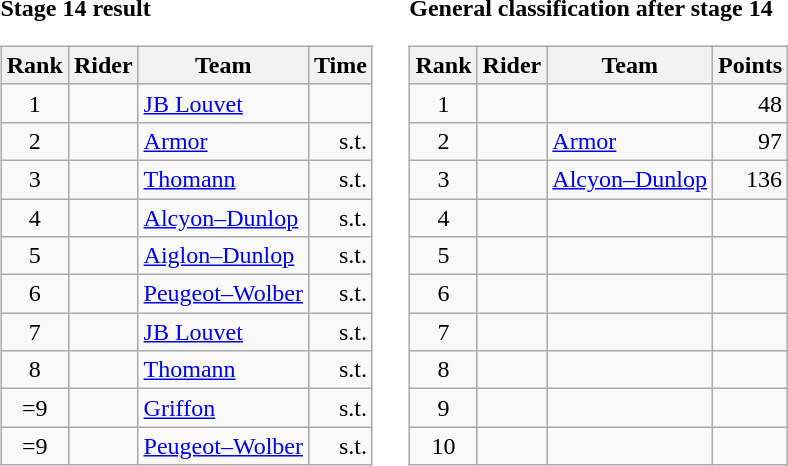<table>
<tr>
<td><strong>Stage 14 result</strong><br><table class="wikitable">
<tr>
<th scope="col">Rank</th>
<th scope="col">Rider</th>
<th scope="col">Team</th>
<th scope="col">Time</th>
</tr>
<tr>
<td style="text-align:center;">1</td>
<td></td>
<td><a href='#'>JB Louvet</a></td>
<td style="text-align:right;"></td>
</tr>
<tr>
<td style="text-align:center;">2</td>
<td></td>
<td><a href='#'>Armor</a></td>
<td style="text-align:right;">s.t.</td>
</tr>
<tr>
<td style="text-align:center;">3</td>
<td></td>
<td><a href='#'>Thomann</a></td>
<td style="text-align:right;">s.t.</td>
</tr>
<tr>
<td style="text-align:center;">4</td>
<td></td>
<td><a href='#'>Alcyon–Dunlop</a></td>
<td style="text-align:right;">s.t.</td>
</tr>
<tr>
<td style="text-align:center;">5</td>
<td></td>
<td><a href='#'>Aiglon–Dunlop</a></td>
<td style="text-align:right;">s.t.</td>
</tr>
<tr>
<td style="text-align:center;">6</td>
<td></td>
<td><a href='#'>Peugeot–Wolber</a></td>
<td style="text-align:right;">s.t.</td>
</tr>
<tr>
<td style="text-align:center;">7</td>
<td></td>
<td><a href='#'>JB Louvet</a></td>
<td style="text-align:right;">s.t.</td>
</tr>
<tr>
<td style="text-align:center;">8</td>
<td></td>
<td><a href='#'>Thomann</a></td>
<td style="text-align:right;">s.t.</td>
</tr>
<tr>
<td style="text-align:center;">=9</td>
<td></td>
<td><a href='#'>Griffon</a></td>
<td style="text-align:right;">s.t.</td>
</tr>
<tr>
<td style="text-align:center;">=9</td>
<td></td>
<td><a href='#'>Peugeot–Wolber</a></td>
<td style="text-align:right;">s.t.</td>
</tr>
</table>
</td>
<td></td>
<td><strong>General classification after stage 14</strong><br><table class="wikitable">
<tr>
<th scope="col">Rank</th>
<th scope="col">Rider</th>
<th scope="col">Team</th>
<th scope="col">Points</th>
</tr>
<tr>
<td style="text-align:center;">1</td>
<td></td>
<td></td>
<td style="text-align:right;">48</td>
</tr>
<tr>
<td style="text-align:center;">2</td>
<td></td>
<td><a href='#'>Armor</a></td>
<td style="text-align:right;">97</td>
</tr>
<tr>
<td style="text-align:center;">3</td>
<td></td>
<td><a href='#'>Alcyon–Dunlop</a></td>
<td style="text-align:right;">136</td>
</tr>
<tr>
<td style="text-align:center;">4</td>
<td></td>
<td></td>
<td></td>
</tr>
<tr>
<td style="text-align:center;">5</td>
<td></td>
<td></td>
<td></td>
</tr>
<tr>
<td style="text-align:center;">6</td>
<td></td>
<td></td>
<td></td>
</tr>
<tr>
<td style="text-align:center;">7</td>
<td></td>
<td></td>
<td></td>
</tr>
<tr>
<td style="text-align:center;">8</td>
<td></td>
<td></td>
<td></td>
</tr>
<tr>
<td style="text-align:center;">9</td>
<td></td>
<td></td>
<td></td>
</tr>
<tr>
<td style="text-align:center;">10</td>
<td></td>
<td></td>
<td></td>
</tr>
</table>
</td>
</tr>
</table>
